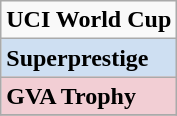<table class= "wikitable" align= "center">
<tr>
<td><strong>UCI World Cup</strong></td>
</tr>
<tr>
<td style= "background:#CEDFF2;"><strong>Superprestige</strong></td>
</tr>
<tr>
<td style= "background:#F2CED4;"><strong>GVA Trophy</strong></td>
</tr>
<tr>
</tr>
</table>
